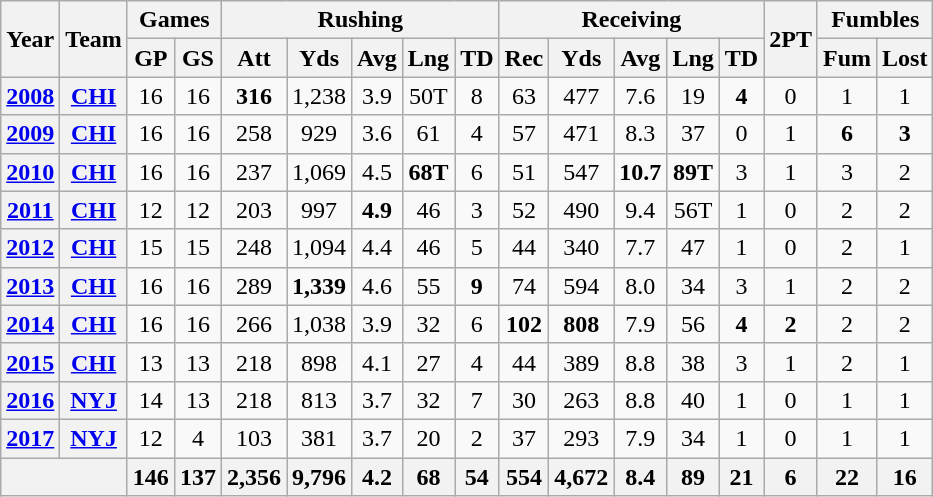<table class=wikitable style="text-align:center;">
<tr>
<th rowspan="2">Year</th>
<th rowspan="2">Team</th>
<th colspan="2">Games</th>
<th colspan="5">Rushing</th>
<th colspan="5">Receiving</th>
<th rowspan="2">2PT</th>
<th colspan="2">Fumbles</th>
</tr>
<tr>
<th>GP</th>
<th>GS</th>
<th>Att</th>
<th>Yds</th>
<th>Avg</th>
<th>Lng</th>
<th>TD</th>
<th>Rec</th>
<th>Yds</th>
<th>Avg</th>
<th>Lng</th>
<th>TD</th>
<th>Fum</th>
<th>Lost</th>
</tr>
<tr>
<th><a href='#'>2008</a></th>
<th><a href='#'>CHI</a></th>
<td>16</td>
<td>16</td>
<td><strong>316</strong></td>
<td>1,238</td>
<td>3.9</td>
<td>50T</td>
<td>8</td>
<td>63</td>
<td>477</td>
<td>7.6</td>
<td>19</td>
<td><strong>4</strong></td>
<td>0</td>
<td>1</td>
<td>1</td>
</tr>
<tr>
<th><a href='#'>2009</a></th>
<th><a href='#'>CHI</a></th>
<td>16</td>
<td>16</td>
<td>258</td>
<td>929</td>
<td>3.6</td>
<td>61</td>
<td>4</td>
<td>57</td>
<td>471</td>
<td>8.3</td>
<td>37</td>
<td>0</td>
<td>1</td>
<td><strong>6</strong></td>
<td><strong>3</strong></td>
</tr>
<tr>
<th><a href='#'>2010</a></th>
<th><a href='#'>CHI</a></th>
<td>16</td>
<td>16</td>
<td>237</td>
<td>1,069</td>
<td>4.5</td>
<td><strong>68T</strong></td>
<td>6</td>
<td>51</td>
<td>547</td>
<td><strong>10.7</strong></td>
<td><strong>89T</strong></td>
<td>3</td>
<td>1</td>
<td>3</td>
<td>2</td>
</tr>
<tr>
<th><a href='#'>2011</a></th>
<th><a href='#'>CHI</a></th>
<td>12</td>
<td>12</td>
<td>203</td>
<td>997</td>
<td><strong>4.9</strong></td>
<td>46</td>
<td>3</td>
<td>52</td>
<td>490</td>
<td>9.4</td>
<td>56T</td>
<td>1</td>
<td>0</td>
<td>2</td>
<td>2</td>
</tr>
<tr>
<th><a href='#'>2012</a></th>
<th><a href='#'>CHI</a></th>
<td>15</td>
<td>15</td>
<td>248</td>
<td>1,094</td>
<td>4.4</td>
<td>46</td>
<td>5</td>
<td>44</td>
<td>340</td>
<td>7.7</td>
<td>47</td>
<td>1</td>
<td>0</td>
<td>2</td>
<td>1</td>
</tr>
<tr>
<th><a href='#'>2013</a></th>
<th><a href='#'>CHI</a></th>
<td>16</td>
<td>16</td>
<td>289</td>
<td><strong>1,339</strong></td>
<td>4.6</td>
<td>55</td>
<td><strong>9</strong></td>
<td>74</td>
<td>594</td>
<td>8.0</td>
<td>34</td>
<td>3</td>
<td>1</td>
<td>2</td>
<td>2</td>
</tr>
<tr>
<th><a href='#'>2014</a></th>
<th><a href='#'>CHI</a></th>
<td>16</td>
<td>16</td>
<td>266</td>
<td>1,038</td>
<td>3.9</td>
<td>32</td>
<td>6</td>
<td><strong>102</strong></td>
<td><strong>808</strong></td>
<td>7.9</td>
<td>56</td>
<td><strong>4</strong></td>
<td><strong>2</strong></td>
<td>2</td>
<td>2</td>
</tr>
<tr>
<th><a href='#'>2015</a></th>
<th><a href='#'>CHI</a></th>
<td>13</td>
<td>13</td>
<td>218</td>
<td>898</td>
<td>4.1</td>
<td>27</td>
<td>4</td>
<td>44</td>
<td>389</td>
<td>8.8</td>
<td>38</td>
<td>3</td>
<td>1</td>
<td>2</td>
<td>1</td>
</tr>
<tr>
<th><a href='#'>2016</a></th>
<th><a href='#'>NYJ</a></th>
<td>14</td>
<td>13</td>
<td>218</td>
<td>813</td>
<td>3.7</td>
<td>32</td>
<td>7</td>
<td>30</td>
<td>263</td>
<td>8.8</td>
<td>40</td>
<td>1</td>
<td>0</td>
<td>1</td>
<td>1</td>
</tr>
<tr>
<th><a href='#'>2017</a></th>
<th><a href='#'>NYJ</a></th>
<td>12</td>
<td>4</td>
<td>103</td>
<td>381</td>
<td>3.7</td>
<td>20</td>
<td>2</td>
<td>37</td>
<td>293</td>
<td>7.9</td>
<td>34</td>
<td>1</td>
<td>0</td>
<td>1</td>
<td>1</td>
</tr>
<tr>
<th colspan="2"></th>
<th>146</th>
<th>137</th>
<th>2,356</th>
<th>9,796</th>
<th>4.2</th>
<th>68</th>
<th>54</th>
<th>554</th>
<th>4,672</th>
<th>8.4</th>
<th>89</th>
<th>21</th>
<th>6</th>
<th>22</th>
<th>16</th>
</tr>
</table>
